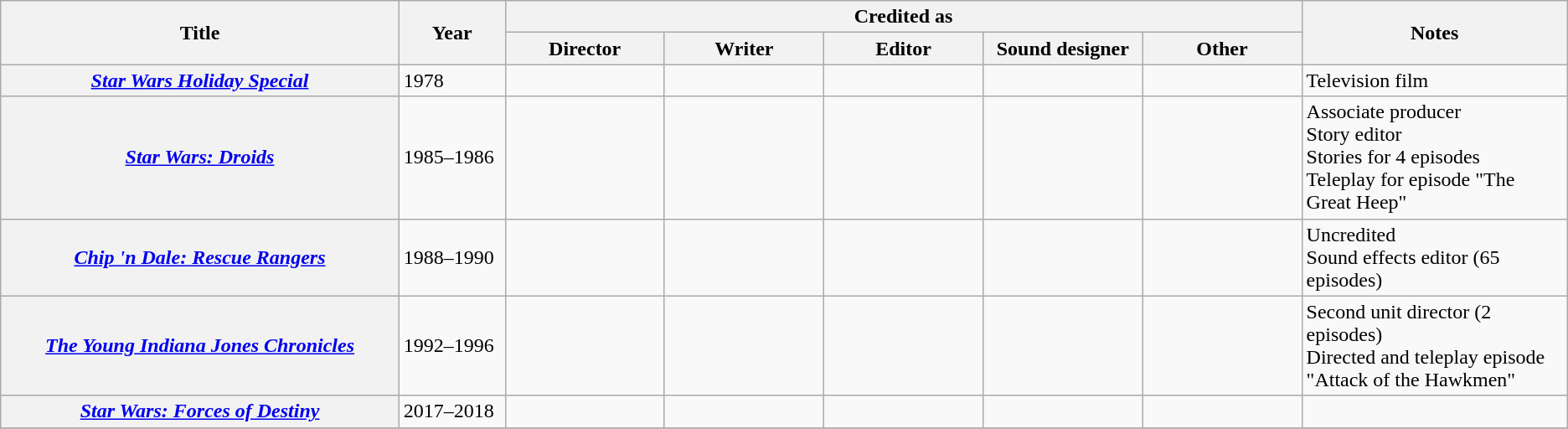<table class="wikitable sortable plainrowheaders">
<tr>
<th width="15%" rowspan="2" scope="col">Title</th>
<th width="4%" rowspan="2" scope="col">Year</th>
<th colspan="5" scope="col">Credited as</th>
<th width="10%" rowspan="2" scope="col" class="unsortable">Notes</th>
</tr>
<tr>
<th width=6%>Director</th>
<th width=6%>Writer</th>
<th width=6%>Editor</th>
<th width=6%>Sound designer</th>
<th width=6%>Other</th>
</tr>
<tr>
<th scope="row"><em><a href='#'>Star Wars Holiday Special</a></em></th>
<td>1978</td>
<td></td>
<td></td>
<td></td>
<td></td>
<td></td>
<td>Television film</td>
</tr>
<tr>
<th scope="row"><em><a href='#'>Star Wars: Droids</a></em></th>
<td>1985–1986</td>
<td></td>
<td></td>
<td></td>
<td></td>
<td></td>
<td>Associate producer<br>Story editor<br>Stories for 4 episodes<br>Teleplay for episode "The Great Heep"</td>
</tr>
<tr>
<th scope="row"><em><a href='#'>Chip 'n Dale: Rescue Rangers</a></em></th>
<td>1988–1990</td>
<td></td>
<td></td>
<td></td>
<td></td>
<td></td>
<td>Uncredited<br>Sound effects editor (65 episodes)</td>
</tr>
<tr>
<th scope="row"><em><a href='#'>The Young Indiana Jones Chronicles</a></em></th>
<td>1992–1996</td>
<td></td>
<td></td>
<td></td>
<td></td>
<td></td>
<td>Second unit director (2 episodes)<br>Directed and teleplay episode "Attack of the Hawkmen"</td>
</tr>
<tr>
<th scope="row"><em><a href='#'>Star Wars: Forces of Destiny</a></em></th>
<td>2017–2018</td>
<td></td>
<td></td>
<td></td>
<td></td>
<td></td>
<td></td>
</tr>
<tr>
</tr>
</table>
